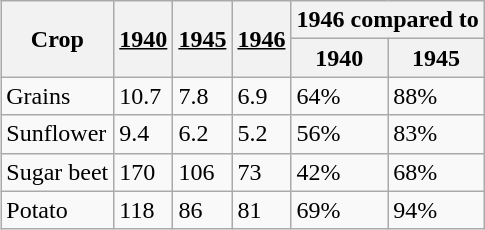<table class="wikitable" style="float:right; margin-left: 10px;">
<tr>
<th rowspan="2">Crop</th>
<th rowspan="2"><u>1940</u></th>
<th rowspan="2"><u>1945</u></th>
<th rowspan="2"><u>1946</u></th>
<th colspan="2">1946 compared to</th>
</tr>
<tr>
<th>1940</th>
<th>1945</th>
</tr>
<tr>
<td>Grains</td>
<td>10.7</td>
<td>7.8</td>
<td>6.9</td>
<td>64%</td>
<td>88%</td>
</tr>
<tr>
<td>Sunflower</td>
<td>9.4</td>
<td>6.2</td>
<td>5.2</td>
<td>56%</td>
<td>83%</td>
</tr>
<tr>
<td>Sugar beet</td>
<td>170</td>
<td>106</td>
<td>73</td>
<td>42%</td>
<td>68%</td>
</tr>
<tr>
<td>Potato</td>
<td>118</td>
<td>86</td>
<td>81</td>
<td>69%</td>
<td>94%</td>
</tr>
</table>
